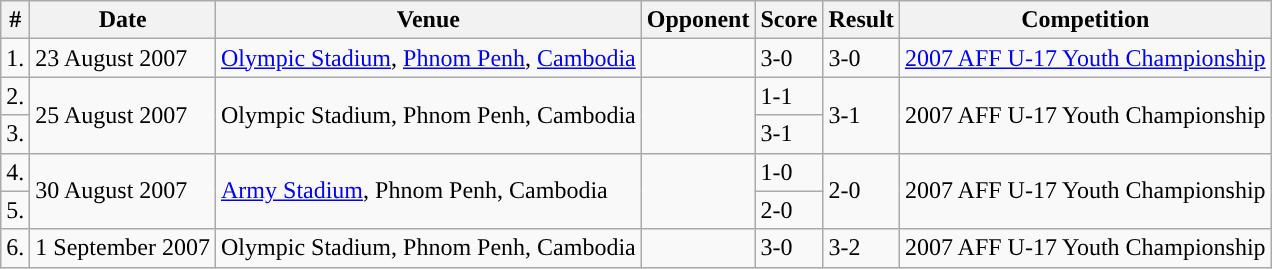<table class="wikitable">
<tr>
<th>#</th>
<th>Date</th>
<th>Venue</th>
<th>Opponent</th>
<th>Score</th>
<th>Result</th>
<th>Competition</th>
</tr>
<tr>
<td>1.</td>
<td>23 August 2007</td>
<td><a href='#'>Olympic Stadium</a>, <a href='#'>Phnom Penh</a>, <a href='#'>Cambodia</a></td>
<td></td>
<td>3-0</td>
<td>3-0</td>
<td><a href='#'>2007 AFF U-17 Youth Championship</a></td>
</tr>
<tr>
<td>2.</td>
<td rowspan="2">25 August 2007</td>
<td rowspan="2">Olympic Stadium, Phnom Penh, Cambodia</td>
<td rowspan="2"></td>
<td>1-1</td>
<td rowspan="2">3-1</td>
<td rowspan="2">2007 AFF U-17 Youth Championship</td>
</tr>
<tr>
<td>3.</td>
<td>3-1</td>
</tr>
<tr>
<td>4.</td>
<td rowspan="2">30 August 2007</td>
<td rowspan="2"><a href='#'>Army Stadium</a>, Phnom Penh, Cambodia</td>
<td rowspan="2"></td>
<td>1-0</td>
<td rowspan="2">2-0</td>
<td rowspan="2">2007 AFF U-17 Youth Championship</td>
</tr>
<tr>
<td>5.</td>
<td>2-0</td>
</tr>
<tr>
<td>6.</td>
<td>1 September 2007</td>
<td>Olympic Stadium, Phnom Penh, Cambodia</td>
<td></td>
<td>3-0</td>
<td>3-2</td>
<td>2007 AFF U-17 Youth Championship</td>
</tr>
</table>
